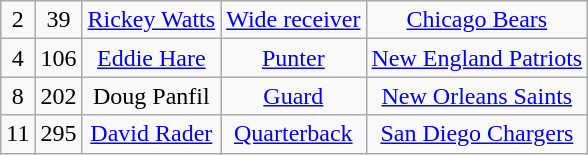<table class="wikitable" style="text-align:center">
<tr>
<td>2</td>
<td>39</td>
<td><a href='#'>Rickey Watts</a></td>
<td><a href='#'>Wide receiver</a></td>
<td><a href='#'>Chicago Bears</a></td>
</tr>
<tr>
<td>4</td>
<td>106</td>
<td><a href='#'>Eddie Hare</a></td>
<td><a href='#'>Punter</a></td>
<td><a href='#'>New England Patriots</a></td>
</tr>
<tr>
<td>8</td>
<td>202</td>
<td>Doug Panfil</td>
<td><a href='#'>Guard</a></td>
<td><a href='#'>New Orleans Saints</a></td>
</tr>
<tr>
<td>11</td>
<td>295</td>
<td><a href='#'>David Rader</a></td>
<td><a href='#'>Quarterback</a></td>
<td><a href='#'>San Diego Chargers</a></td>
</tr>
</table>
